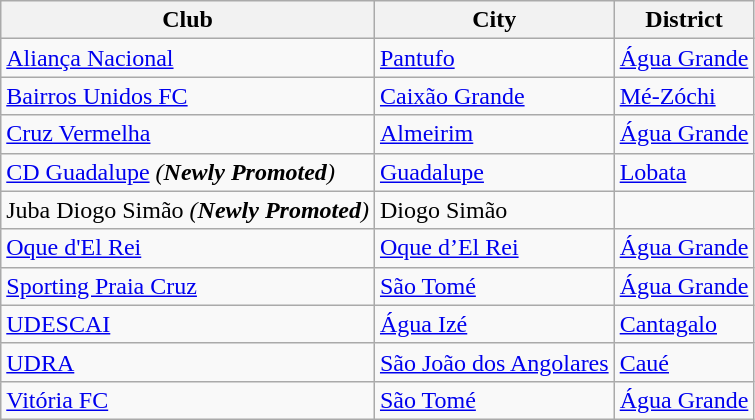<table class="wikitable">
<tr>
<th>Club</th>
<th>City</th>
<th>District</th>
</tr>
<tr>
<td><a href='#'>Aliança Nacional</a></td>
<td><a href='#'>Pantufo</a></td>
<td><a href='#'>Água Grande</a></td>
</tr>
<tr>
<td><a href='#'>Bairros Unidos FC</a></td>
<td><a href='#'>Caixão Grande</a></td>
<td><a href='#'>Mé-Zóchi</a></td>
</tr>
<tr>
<td><a href='#'>Cruz Vermelha</a></td>
<td><a href='#'>Almeirim</a></td>
<td><a href='#'>Água Grande</a></td>
</tr>
<tr>
<td><a href='#'>CD Guadalupe</a>  <em>(<strong>Newly Promoted</strong>)</em></td>
<td><a href='#'>Guadalupe</a></td>
<td><a href='#'>Lobata</a></td>
</tr>
<tr>
<td>Juba Diogo Simão <em>(<strong>Newly Promoted</strong>)</em></td>
<td>Diogo Simão</td>
<td></td>
</tr>
<tr>
<td><a href='#'>Oque d'El Rei</a></td>
<td><a href='#'>Oque d’El Rei</a></td>
<td><a href='#'>Água Grande</a></td>
</tr>
<tr>
<td><a href='#'>Sporting Praia Cruz</a></td>
<td><a href='#'>São Tomé</a></td>
<td><a href='#'>Água Grande</a></td>
</tr>
<tr>
<td><a href='#'>UDESCAI</a></td>
<td><a href='#'>Água Izé</a></td>
<td><a href='#'>Cantagalo</a></td>
</tr>
<tr>
<td><a href='#'>UDRA</a></td>
<td><a href='#'>São João dos Angolares</a></td>
<td><a href='#'>Caué</a></td>
</tr>
<tr>
<td><a href='#'>Vitória FC</a></td>
<td><a href='#'>São Tomé</a></td>
<td><a href='#'>Água Grande</a></td>
</tr>
</table>
